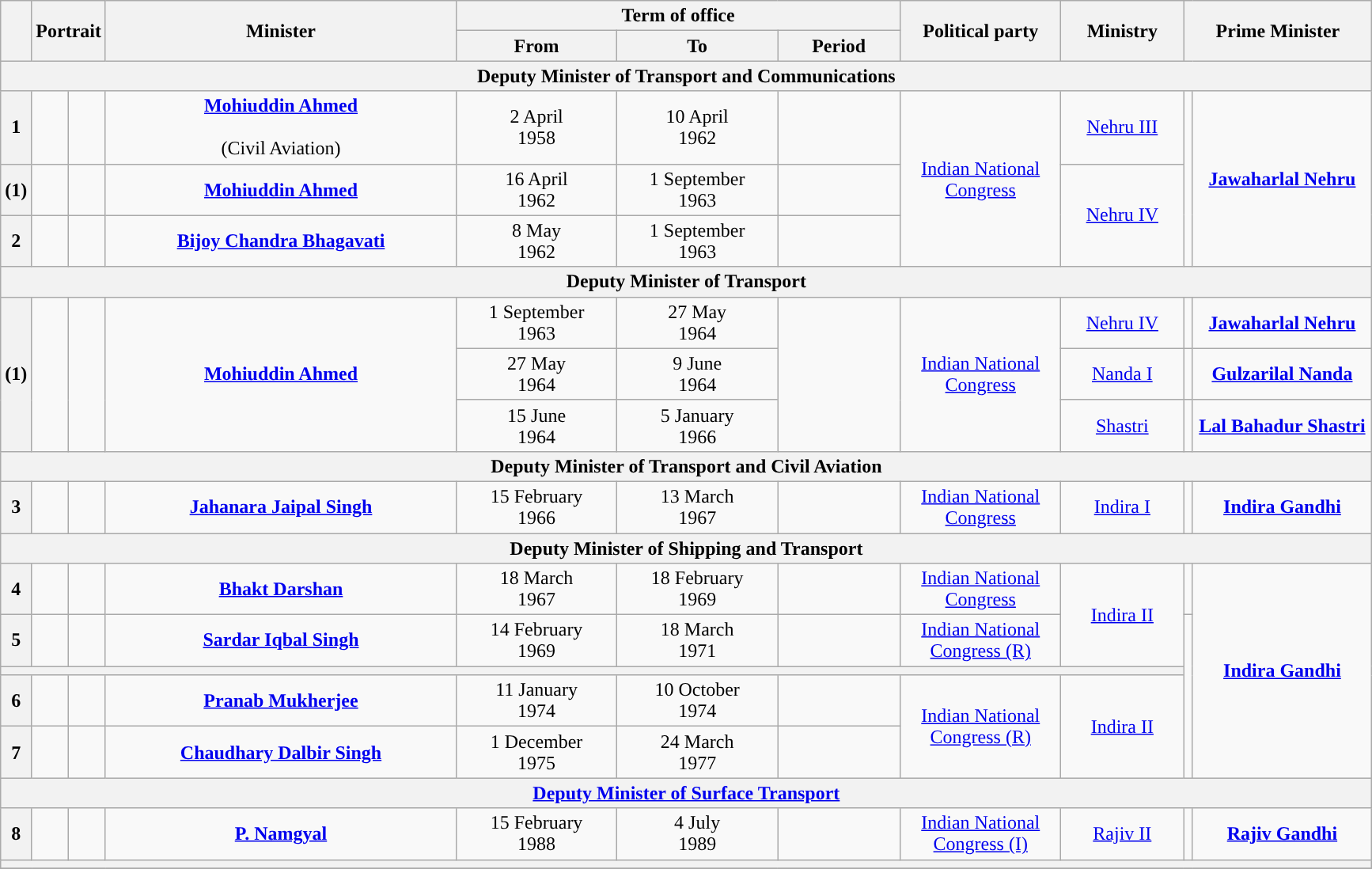<table class="wikitable" style="text-align:center">
<tr>
<th rowspan="2"></th>
<th rowspan="2" colspan="2">Portrait</th>
<th rowspan="2" style="width:18em">Minister<br></th>
<th colspan="3">Term of office</th>
<th rowspan="2" style="width:8em">Political party</th>
<th rowspan="2" style="width:6em">Ministry</th>
<th rowspan="2" colspan="2">Prime Minister</th>
</tr>
<tr>
<th style="width:8em">From</th>
<th style="width:8em">To</th>
<th style="width:6em">Period</th>
</tr>
<tr>
<th colspan="11">Deputy Minister of Transport and Communications</th>
</tr>
<tr>
<th>1</th>
<td style="color:inherit;background:"></td>
<td></td>
<td><strong><a href='#'>Mohiuddin Ahmed</a></strong><br><br>(Civil Aviation)</td>
<td>2 April<br>1958</td>
<td>10 April<br>1962</td>
<td><strong></strong></td>
<td rowspan="3"><a href='#'>Indian National Congress</a></td>
<td><a href='#'>Nehru III</a></td>
<td rowspan="3" style="color:inherit;background:"></td>
<td style="width:9em" rowspan="3"><strong><a href='#'>Jawaharlal Nehru</a></strong></td>
</tr>
<tr>
<th>(1)</th>
<td style="color:inherit;background:"></td>
<td></td>
<td><strong><a href='#'>Mohiuddin Ahmed</a></strong><br></td>
<td>16 April<br>1962</td>
<td>1 September<br>1963</td>
<td><strong></strong></td>
<td rowspan="2"><a href='#'>Nehru IV</a></td>
</tr>
<tr>
<th>2</th>
<td style="color:inherit;background:"></td>
<td></td>
<td><strong><a href='#'>Bijoy Chandra Bhagavati</a></strong><br></td>
<td>8 May<br>1962</td>
<td>1 September<br>1963</td>
<td><strong></strong></td>
</tr>
<tr>
<th colspan="11">Deputy Minister of Transport</th>
</tr>
<tr>
<th rowspan="3">(1)</th>
<td rowspan="3" style="color:inherit;background:"></td>
<td rowspan="3"></td>
<td rowspan="3"><strong><a href='#'>Mohiuddin Ahmed</a></strong><br></td>
<td>1 September<br>1963</td>
<td>27 May<br>1964</td>
<td rowspan="3"><strong></strong></td>
<td rowspan="3"><a href='#'>Indian National Congress</a></td>
<td><a href='#'>Nehru IV</a></td>
<td style="color:inherit;background:"></td>
<td><strong><a href='#'>Jawaharlal Nehru</a></strong></td>
</tr>
<tr>
<td>27 May<br>1964</td>
<td>9 June<br>1964</td>
<td><a href='#'>Nanda I</a></td>
<td style="color:inherit;background:"></td>
<td><strong><a href='#'>Gulzarilal Nanda</a></strong></td>
</tr>
<tr>
<td>15 June<br>1964</td>
<td>5 January<br>1966</td>
<td><a href='#'>Shastri</a></td>
<td style="color:inherit;background:"></td>
<td><strong><a href='#'>Lal Bahadur Shastri</a></strong></td>
</tr>
<tr>
<th colspan="11">Deputy Minister of Transport and Civil Aviation</th>
</tr>
<tr>
<th>3</th>
<td style="color:inherit;background:"></td>
<td></td>
<td><strong><a href='#'>Jahanara Jaipal Singh</a></strong><br></td>
<td>15 February<br>1966</td>
<td>13 March<br>1967</td>
<td><strong></strong></td>
<td><a href='#'>Indian National Congress</a></td>
<td><a href='#'>Indira I</a></td>
<td style="color:inherit;background:"></td>
<td><strong><a href='#'>Indira Gandhi</a></strong></td>
</tr>
<tr>
<th colspan="11">Deputy Minister of Shipping and Transport</th>
</tr>
<tr>
<th>4</th>
<td style="color:inherit;background:"></td>
<td></td>
<td><strong><a href='#'>Bhakt Darshan</a></strong><br></td>
<td>18 March<br>1967</td>
<td>18 February<br>1969</td>
<td><strong></strong></td>
<td><a href='#'>Indian National Congress</a></td>
<td rowspan="2"><a href='#'>Indira II</a></td>
<td style="color:inherit;background:"></td>
<td rowspan="5"><strong><a href='#'>Indira Gandhi</a></strong></td>
</tr>
<tr>
<th>5</th>
<td style="color:inherit;background:"></td>
<td></td>
<td><strong><a href='#'>Sardar Iqbal Singh</a></strong><br></td>
<td>14 February<br>1969</td>
<td>18 March<br>1971</td>
<td><strong></strong></td>
<td><a href='#'>Indian National Congress (R)</a></td>
<td rowspan="4" style="color:inherit;background:"></td>
</tr>
<tr>
<th colspan="9"></th>
</tr>
<tr>
<th>6</th>
<td style="color:inherit;background:"></td>
<td></td>
<td><strong><a href='#'>Pranab Mukherjee</a></strong><br></td>
<td>11 January<br>1974</td>
<td>10 October<br>1974</td>
<td><strong></strong></td>
<td rowspan="2"><a href='#'>Indian National Congress (R)</a></td>
<td rowspan="2"><a href='#'>Indira II</a></td>
</tr>
<tr>
<th>7</th>
<td style="color:inherit;background:"></td>
<td></td>
<td><strong><a href='#'>Chaudhary Dalbir Singh</a></strong><br></td>
<td>1 December<br>1975</td>
<td>24 March<br>1977</td>
<td><strong></strong></td>
</tr>
<tr>
<th colspan="11"><a href='#'>Deputy Minister of Surface Transport</a></th>
</tr>
<tr>
<th>8</th>
<td style="color:inherit;background:"></td>
<td></td>
<td><strong><a href='#'>P. Namgyal</a></strong><br></td>
<td>15 February<br>1988</td>
<td>4 July<br>1989</td>
<td><strong></strong></td>
<td><a href='#'>Indian National Congress (I)</a></td>
<td><a href='#'>Rajiv II</a></td>
<td style="color:inherit;background:"></td>
<td><strong><a href='#'>Rajiv Gandhi</a></strong></td>
</tr>
<tr>
<th colspan="11"></th>
</tr>
<tr>
</tr>
</table>
